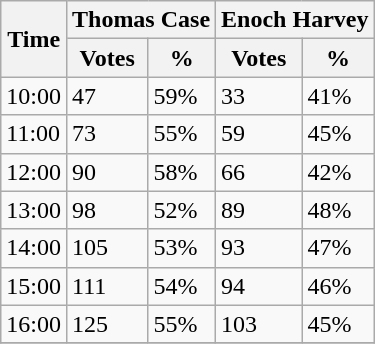<table class="wikitable">
<tr>
<th rowspan="2">Time</th>
<th colspan="2">Thomas Case</th>
<th colspan="2">Enoch Harvey</th>
</tr>
<tr>
<th>Votes</th>
<th>%</th>
<th>Votes</th>
<th>%</th>
</tr>
<tr>
<td>10:00</td>
<td>47</td>
<td>59%</td>
<td>33</td>
<td>41%</td>
</tr>
<tr>
<td>11:00</td>
<td>73</td>
<td>55%</td>
<td>59</td>
<td>45%</td>
</tr>
<tr>
<td>12:00</td>
<td>90</td>
<td>58%</td>
<td>66</td>
<td>42%</td>
</tr>
<tr>
<td>13:00</td>
<td>98</td>
<td>52%</td>
<td>89</td>
<td>48%</td>
</tr>
<tr>
<td>14:00</td>
<td>105</td>
<td>53%</td>
<td>93</td>
<td>47%</td>
</tr>
<tr>
<td>15:00</td>
<td>111</td>
<td>54%</td>
<td>94</td>
<td>46%</td>
</tr>
<tr>
<td>16:00</td>
<td>125</td>
<td>55%</td>
<td>103</td>
<td>45%</td>
</tr>
<tr>
</tr>
</table>
